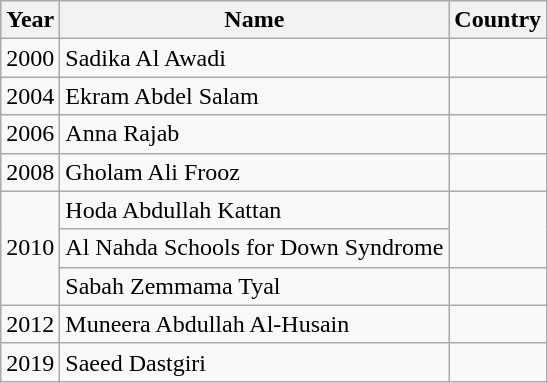<table class="wikitable plainrowheaders sortable">
<tr>
<th>Year</th>
<th>Name</th>
<th>Country</th>
</tr>
<tr>
<td>2000</td>
<td>Sadika Al Awadi</td>
<td></td>
</tr>
<tr>
<td>2004</td>
<td>Ekram Abdel Salam</td>
<td></td>
</tr>
<tr>
<td>2006</td>
<td>Anna Rajab</td>
<td></td>
</tr>
<tr>
<td>2008</td>
<td>Gholam Ali Frooz</td>
<td></td>
</tr>
<tr>
<td rowspan="3">2010</td>
<td>Hoda Abdullah Kattan</td>
<td rowspan="2"></td>
</tr>
<tr>
<td>Al Nahda Schools for Down Syndrome</td>
</tr>
<tr>
<td>Sabah Zemmama Tyal</td>
<td></td>
</tr>
<tr>
<td>2012</td>
<td>Muneera Abdullah Al-Husain</td>
<td></td>
</tr>
<tr>
<td>2019</td>
<td>Saeed Dastgiri</td>
<td></td>
</tr>
</table>
